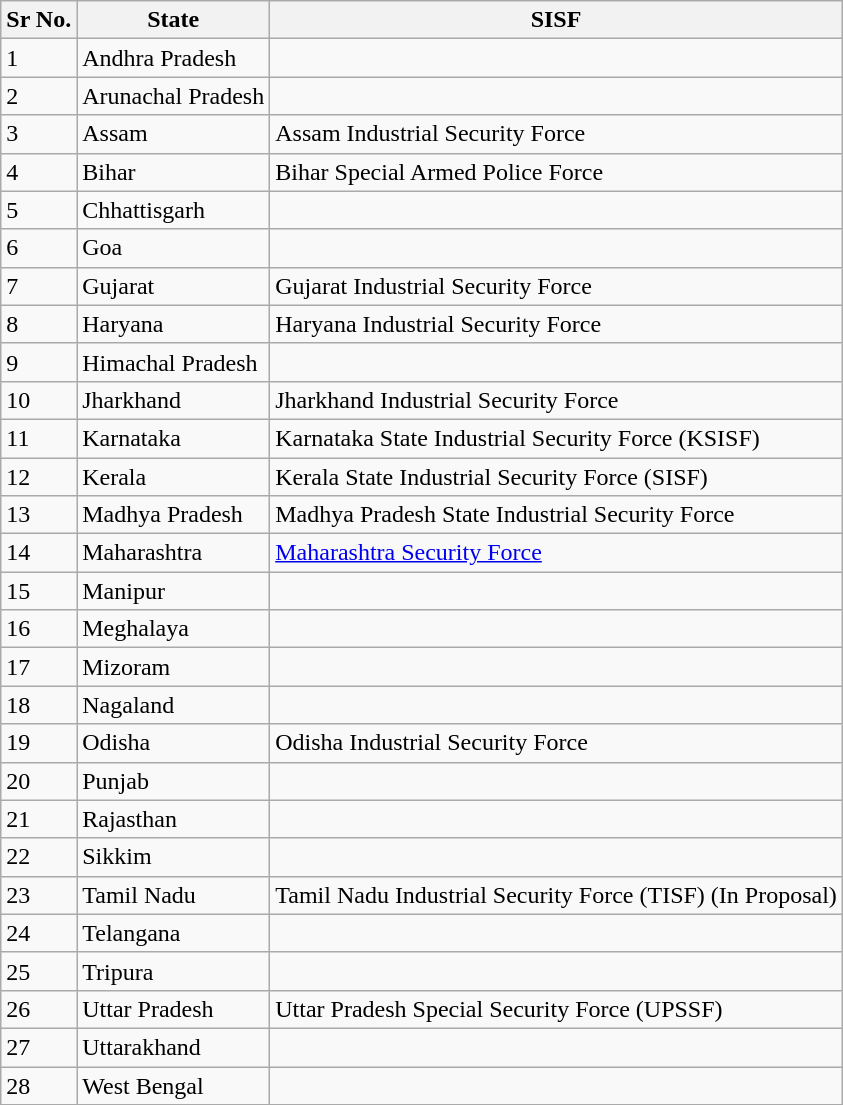<table class="wikitable">
<tr>
<th>Sr No.</th>
<th>State</th>
<th>SISF</th>
</tr>
<tr>
<td>1</td>
<td>Andhra Pradesh</td>
<td></td>
</tr>
<tr>
<td>2</td>
<td>Arunachal Pradesh</td>
<td></td>
</tr>
<tr>
<td>3</td>
<td>Assam</td>
<td>Assam Industrial Security Force</td>
</tr>
<tr>
<td>4</td>
<td>Bihar</td>
<td>Bihar Special Armed Police Force</td>
</tr>
<tr>
<td>5</td>
<td>Chhattisgarh</td>
<td></td>
</tr>
<tr>
<td>6</td>
<td>Goa</td>
<td></td>
</tr>
<tr>
<td>7</td>
<td>Gujarat</td>
<td>Gujarat Industrial Security Force</td>
</tr>
<tr>
<td>8</td>
<td>Haryana</td>
<td>Haryana Industrial Security Force</td>
</tr>
<tr>
<td>9</td>
<td>Himachal Pradesh</td>
<td></td>
</tr>
<tr>
<td>10</td>
<td>Jharkhand</td>
<td>Jharkhand Industrial Security Force</td>
</tr>
<tr>
<td>11</td>
<td>Karnataka</td>
<td>Karnataka State Industrial Security Force (KSISF)</td>
</tr>
<tr>
<td>12</td>
<td>Kerala</td>
<td>Kerala State Industrial Security Force (SISF)</td>
</tr>
<tr>
<td>13</td>
<td>Madhya Pradesh</td>
<td>Madhya Pradesh State Industrial Security Force</td>
</tr>
<tr>
<td>14</td>
<td>Maharashtra</td>
<td><a href='#'>Maharashtra Security Force</a></td>
</tr>
<tr>
<td>15</td>
<td>Manipur</td>
<td></td>
</tr>
<tr>
<td>16</td>
<td>Meghalaya</td>
<td></td>
</tr>
<tr>
<td>17</td>
<td>Mizoram</td>
<td></td>
</tr>
<tr>
<td>18</td>
<td>Nagaland</td>
<td></td>
</tr>
<tr>
<td>19</td>
<td>Odisha</td>
<td>Odisha Industrial Security Force</td>
</tr>
<tr>
<td>20</td>
<td>Punjab</td>
<td></td>
</tr>
<tr>
<td>21</td>
<td>Rajasthan</td>
<td></td>
</tr>
<tr>
<td>22</td>
<td>Sikkim</td>
<td></td>
</tr>
<tr>
<td>23</td>
<td>Tamil Nadu</td>
<td>Tamil Nadu Industrial Security Force (TISF) (In Proposal) </td>
</tr>
<tr>
<td>24</td>
<td>Telangana</td>
<td></td>
</tr>
<tr>
<td>25</td>
<td>Tripura</td>
<td></td>
</tr>
<tr>
<td>26</td>
<td>Uttar Pradesh</td>
<td>Uttar Pradesh Special Security Force (UPSSF) </td>
</tr>
<tr>
<td>27</td>
<td>Uttarakhand</td>
<td></td>
</tr>
<tr>
<td>28</td>
<td>West Bengal</td>
<td></td>
</tr>
</table>
